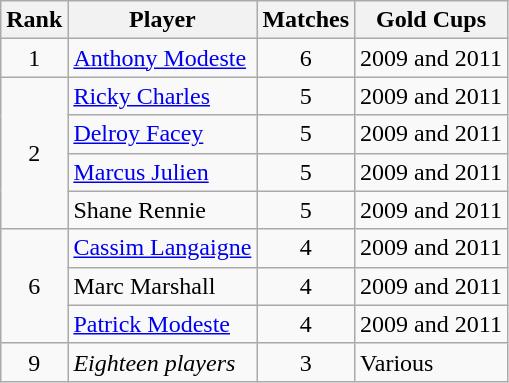<table class="wikitable" style="text-align: left;">
<tr>
<th>Rank</th>
<th>Player</th>
<th>Matches</th>
<th>Gold Cups</th>
</tr>
<tr>
<td align=center>1</td>
<td><a href='#'>Anthony Modeste</a></td>
<td align=center>6</td>
<td>2009 and 2011</td>
</tr>
<tr>
<td rowspan=4 align=center>2</td>
<td><a href='#'>Ricky Charles</a></td>
<td align=center>5</td>
<td>2009 and 2011</td>
</tr>
<tr>
<td><a href='#'>Delroy Facey</a></td>
<td align=center>5</td>
<td>2009 and 2011</td>
</tr>
<tr>
<td><a href='#'>Marcus Julien</a></td>
<td align=center>5</td>
<td>2009 and 2011</td>
</tr>
<tr>
<td>Shane Rennie</td>
<td align=center>5</td>
<td>2009 and 2011</td>
</tr>
<tr>
<td rowspan=3 align=center>6</td>
<td><a href='#'>Cassim Langaigne</a></td>
<td align=center>4</td>
<td>2009 and 2011</td>
</tr>
<tr>
<td>Marc Marshall</td>
<td align=center>4</td>
<td>2009 and 2011</td>
</tr>
<tr>
<td><a href='#'>Patrick Modeste</a></td>
<td align=center>4</td>
<td>2009 and 2011</td>
</tr>
<tr>
<td align=center>9</td>
<td><em>Eighteen players</em></td>
<td align=center>3</td>
<td>Various</td>
</tr>
</table>
